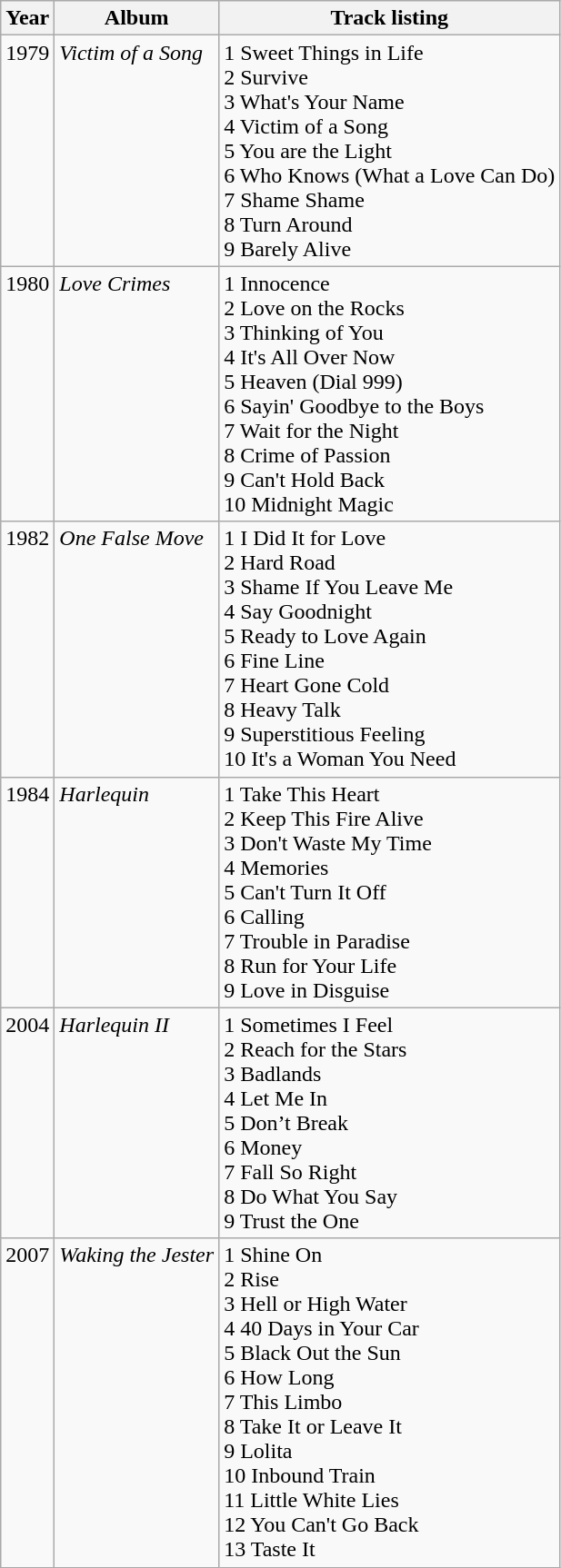<table class="wikitable">
<tr>
<th align="left" valign="top">Year</th>
<th align="left" valign="top">Album</th>
<th align="left" valign="top">Track listing</th>
</tr>
<tr>
<td align="left" valign="top">1979</td>
<td align="left" valign="top"><em>Victim of a Song</em></td>
<td>1 Sweet Things in Life<br> 2 Survive<br> 3 What's Your Name<br> 4 Victim of a Song<br> 5 You are the Light<br> 6 Who Knows (What a Love Can Do)<br> 7 Shame Shame<br> 8 Turn Around<br> 9 Barely Alive<br></td>
</tr>
<tr>
<td align="left" valign="top">1980</td>
<td align="left" valign="top"><em>Love Crimes</em></td>
<td>1 Innocence<br> 2 Love on the Rocks<br> 3 Thinking of You<br> 4 It's All Over Now<br> 5 Heaven (Dial 999)<br> 6 Sayin' Goodbye to the Boys<br> 7 Wait for the Night<br> 8 Crime of Passion<br> 9 Can't Hold Back<br> 10 Midnight Magic</td>
</tr>
<tr>
<td align="left" valign="top">1982</td>
<td align="left" valign="top"><em>One False Move</em></td>
<td>1 I Did It for Love<br> 2 Hard Road<br> 3 Shame If You Leave Me<br> 4 Say Goodnight<br> 5 Ready to Love Again<br> 6 Fine Line<br> 7 Heart Gone Cold<br> 8 Heavy Talk<br> 9 Superstitious Feeling<br> 10 It's a Woman You Need</td>
</tr>
<tr>
<td align="left" valign="top">1984</td>
<td align="left" valign="top"><em>Harlequin</em></td>
<td>1 Take This Heart<br> 2 Keep This Fire Alive<br> 3 Don't Waste My Time<br> 4 Memories<br> 5 Can't Turn It Off<br> 6 Calling<br> 7 Trouble in Paradise<br> 8 Run for Your Life<br> 9 Love in Disguise</td>
</tr>
<tr>
<td align="left" valign="top">2004</td>
<td align="left" valign="top"><em>Harlequin II</em></td>
<td>1 Sometimes I Feel<br> 2 Reach for the Stars<br> 3 Badlands<br> 4 Let Me In<br> 5 Don’t Break<br> 6 Money<br> 7 Fall So Right<br> 8 Do What You Say<br> 9 Trust the One <br></td>
</tr>
<tr>
<td align="left" valign="top">2007</td>
<td align="left" valign="top"><em>Waking the Jester</em></td>
<td>1 Shine On<br> 2 Rise<br> 3 Hell or High Water<br> 4 40 Days in Your Car<br> 5 Black Out the Sun<br> 6 How Long<br> 7 This Limbo<br> 8 Take It or Leave It<br> 9 Lolita<br> 10 Inbound Train<br>11 Little White Lies<br> 12 You Can't Go Back<br> 13 Taste It<br></td>
</tr>
</table>
